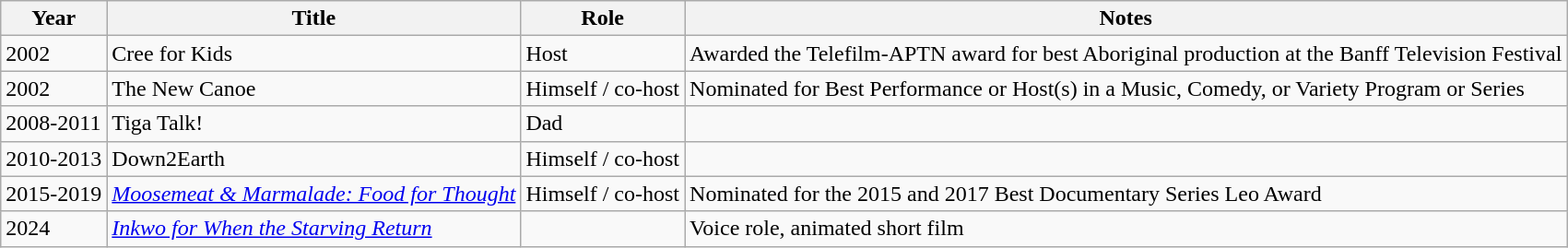<table class="wikitable sortable">
<tr>
<th>Year</th>
<th>Title</th>
<th>Role</th>
<th class="unsortable">Notes</th>
</tr>
<tr>
<td>2002</td>
<td>Cree for Kids</td>
<td>Host</td>
<td>Awarded the Telefilm-APTN award for best Aboriginal production at the Banff Television Festival</td>
</tr>
<tr>
<td>2002</td>
<td>The New Canoe</td>
<td>Himself / co-host</td>
<td>Nominated for Best Performance or Host(s) in a Music, Comedy, or Variety Program or Series</td>
</tr>
<tr>
<td>2008-2011</td>
<td>Tiga Talk!</td>
<td>Dad</td>
<td></td>
</tr>
<tr>
<td>2010-2013</td>
<td>Down2Earth</td>
<td>Himself / co-host</td>
<td></td>
</tr>
<tr>
<td>2015-2019</td>
<td><em><a href='#'>Moosemeat & Marmalade: Food for Thought</a></em></td>
<td>Himself / co-host</td>
<td>Nominated for the 2015 and 2017 Best Documentary Series Leo Award</td>
</tr>
<tr>
<td>2024</td>
<td><em><a href='#'>Inkwo for When the Starving Return</a></em></td>
<td></td>
<td>Voice role, animated short film</td>
</tr>
</table>
